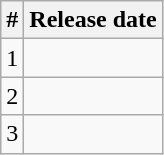<table class="wikitable">
<tr>
<th>#</th>
<th>Release date</th>
</tr>
<tr>
<td>1</td>
<td></td>
</tr>
<tr>
<td>2</td>
<td></td>
</tr>
<tr>
<td>3</td>
<td></td>
</tr>
</table>
